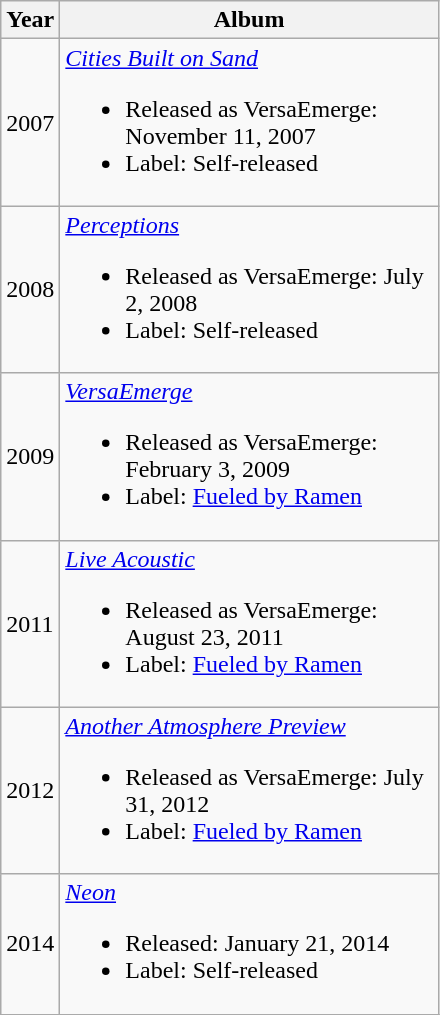<table class="wikitable">
<tr>
<th style="width:18px;">Year</th>
<th style="width:245px;">Album</th>
</tr>
<tr>
<td>2007</td>
<td><em><a href='#'>Cities Built on Sand</a></em><br><ul><li>Released as VersaEmerge: November 11, 2007</li><li>Label: Self-released</li></ul></td>
</tr>
<tr>
<td>2008</td>
<td><em><a href='#'>Perceptions</a></em><br><ul><li>Released as VersaEmerge: July 2, 2008</li><li>Label: Self-released</li></ul></td>
</tr>
<tr>
<td>2009</td>
<td><em><a href='#'>VersaEmerge</a></em><br><ul><li>Released as VersaEmerge: February 3, 2009</li><li>Label: <a href='#'>Fueled by Ramen</a></li></ul></td>
</tr>
<tr>
<td>2011</td>
<td><em><a href='#'>Live Acoustic</a></em><br><ul><li>Released as VersaEmerge: August 23, 2011</li><li>Label: <a href='#'>Fueled by Ramen</a></li></ul></td>
</tr>
<tr>
<td>2012</td>
<td><em><a href='#'>Another Atmosphere Preview</a></em><br><ul><li>Released as VersaEmerge: July 31, 2012</li><li>Label: <a href='#'>Fueled by Ramen</a></li></ul></td>
</tr>
<tr>
<td>2014</td>
<td><em><a href='#'>Neon</a></em><br><ul><li>Released: January 21, 2014</li><li>Label: Self-released</li></ul></td>
</tr>
<tr>
</tr>
</table>
